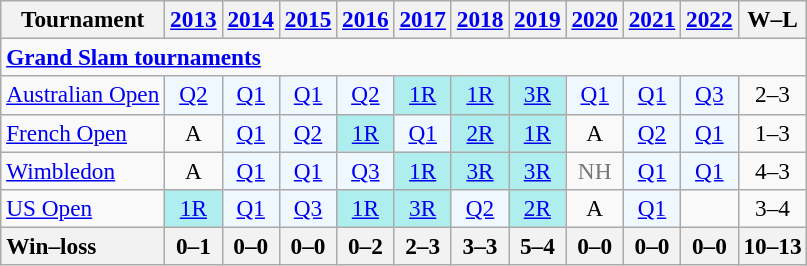<table class=wikitable style=text-align:center;font-size:97%>
<tr>
<th>Tournament</th>
<th><a href='#'>2013</a></th>
<th><a href='#'>2014</a></th>
<th><a href='#'>2015</a></th>
<th><a href='#'>2016</a></th>
<th><a href='#'>2017</a></th>
<th><a href='#'>2018</a></th>
<th><a href='#'>2019</a></th>
<th><a href='#'>2020</a></th>
<th><a href='#'>2021</a></th>
<th><a href='#'>2022</a></th>
<th>W–L</th>
</tr>
<tr>
<td colspan="12" align="left"><strong><a href='#'>Grand Slam tournaments</a></strong></td>
</tr>
<tr>
<td align=left><a href='#'>Australian Open</a></td>
<td style=background:#f0f8ff><a href='#'>Q2</a></td>
<td style=background:#f0f8ff><a href='#'>Q1</a></td>
<td style=background:#f0f8ff><a href='#'>Q1</a></td>
<td style=background:#f0f8ff><a href='#'>Q2</a></td>
<td style=background:#afeeee><a href='#'>1R</a></td>
<td style=background:#afeeee><a href='#'>1R</a></td>
<td style=background:#afeeee><a href='#'>3R</a></td>
<td style=background:#f0f8ff><a href='#'>Q1</a></td>
<td style=background:#f0f8ff><a href='#'>Q1</a></td>
<td style=background:#f0f8ff><a href='#'>Q3</a></td>
<td>2–3</td>
</tr>
<tr>
<td align=left><a href='#'>French Open</a></td>
<td>A</td>
<td style=background:#f0f8ff><a href='#'>Q1</a></td>
<td style=background:#f0f8ff><a href='#'>Q2</a></td>
<td style=background:#afeeee><a href='#'>1R</a></td>
<td style=background:#f0f8ff><a href='#'>Q1</a></td>
<td style=background:#afeeee><a href='#'>2R</a></td>
<td style=background:#afeeee><a href='#'>1R</a></td>
<td>A</td>
<td style=background:#f0f8ff><a href='#'>Q2</a></td>
<td bgcolor=f0f8ff><a href='#'>Q1</a></td>
<td>1–3</td>
</tr>
<tr>
<td align=left><a href='#'>Wimbledon</a></td>
<td>A</td>
<td style=background:#f0f8ff><a href='#'>Q1</a></td>
<td style=background:#f0f8ff><a href='#'>Q1</a></td>
<td style=background:#f0f8ff><a href='#'>Q3</a></td>
<td style=background:#afeeee><a href='#'>1R</a></td>
<td style=background:#afeeee><a href='#'>3R</a></td>
<td style=background:#afeeee><a href='#'>3R</a></td>
<td style=color:#767676>NH</td>
<td style=background:#f0f8ff><a href='#'>Q1</a></td>
<td bgcolor=f0f8ff><a href='#'>Q1</a></td>
<td>4–3</td>
</tr>
<tr>
<td align=left><a href='#'>US Open</a></td>
<td bgcolor=afeeee><a href='#'>1R</a></td>
<td style=background:#f0f8ff><a href='#'>Q1</a></td>
<td style=background:#f0f8ff><a href='#'>Q3</a></td>
<td bgcolor=afeeee><a href='#'>1R</a></td>
<td bgcolor=afeeee><a href='#'>3R</a></td>
<td style=background:#f0f8ff><a href='#'>Q2</a></td>
<td bgcolor=afeeee><a href='#'>2R</a></td>
<td>A</td>
<td style=background:#f0f8ff><a href='#'>Q1</a></td>
<td></td>
<td>3–4</td>
</tr>
<tr>
<th style=text-align:left>Win–loss</th>
<th>0–1</th>
<th>0–0</th>
<th>0–0</th>
<th>0–2</th>
<th>2–3</th>
<th>3–3</th>
<th>5–4</th>
<th>0–0</th>
<th>0–0</th>
<th>0–0</th>
<th>10–13</th>
</tr>
</table>
